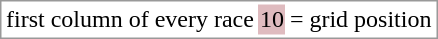<table border="0" style="border: 1px solid #999; background-color:#FFFFFF; text-align:center">
<tr>
<td>first column of every race</td>
<td style="background:#DFBBBF;">10</td>
<td>= grid position</td>
</tr>
</table>
